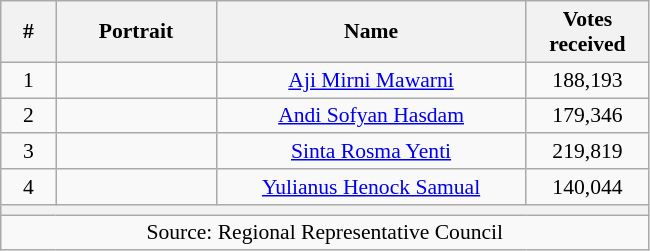<table class="wikitable sortable" style="text-align:center; font-size: 0.9em;">
<tr>
<th width="30">#</th>
<th width="100">Portrait</th>
<th width="200">Name</th>
<th width="75">Votes received</th>
</tr>
<tr>
<td>1</td>
<td></td>
<td><a href='#'>Aji Mirni Mawarni</a></td>
<td>188,193</td>
</tr>
<tr>
<td>2</td>
<td></td>
<td><a href='#'>Andi Sofyan Hasdam</a></td>
<td>179,346</td>
</tr>
<tr>
<td>3</td>
<td></td>
<td><a href='#'>Sinta Rosma Yenti</a></td>
<td>219,819</td>
</tr>
<tr>
<td>4</td>
<td></td>
<td><a href='#'>Yulianus Henock Samual</a></td>
<td>140,044</td>
</tr>
<tr>
<th colspan="8"></th>
</tr>
<tr>
<td colspan="8">Source: Regional Representative Council</td>
</tr>
</table>
